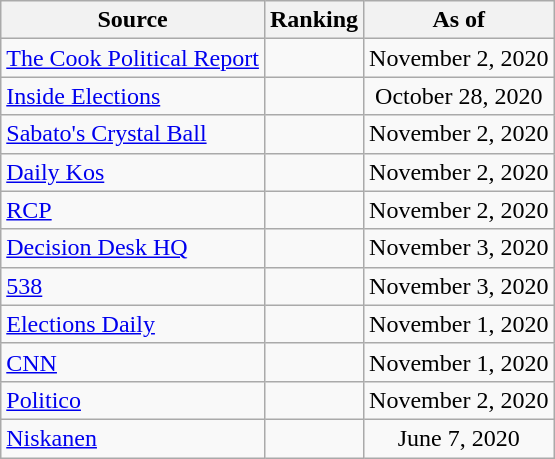<table class="wikitable" style="text-align:center">
<tr>
<th>Source</th>
<th>Ranking</th>
<th>As of</th>
</tr>
<tr>
<td align=left><a href='#'>The Cook Political Report</a></td>
<td></td>
<td>November 2, 2020</td>
</tr>
<tr>
<td align=left><a href='#'>Inside Elections</a></td>
<td></td>
<td>October 28, 2020</td>
</tr>
<tr>
<td align=left><a href='#'>Sabato's Crystal Ball</a></td>
<td></td>
<td>November 2, 2020</td>
</tr>
<tr>
<td align="left"><a href='#'>Daily Kos</a></td>
<td></td>
<td>November 2, 2020</td>
</tr>
<tr>
<td align="left"><a href='#'>RCP</a></td>
<td></td>
<td>November 2, 2020</td>
</tr>
<tr>
<td align="left"><a href='#'>Decision Desk HQ</a></td>
<td></td>
<td>November 3, 2020</td>
</tr>
<tr>
<td align="left"><a href='#'>538</a></td>
<td></td>
<td>November 3, 2020</td>
</tr>
<tr>
<td align="left"><a href='#'>Elections Daily</a></td>
<td></td>
<td>November 1, 2020</td>
</tr>
<tr>
<td align="left"><a href='#'>CNN</a></td>
<td></td>
<td>November 1, 2020</td>
</tr>
<tr>
<td align="left"><a href='#'>Politico</a></td>
<td></td>
<td>November 2, 2020</td>
</tr>
<tr>
<td align="left"><a href='#'>Niskanen</a></td>
<td></td>
<td>June 7, 2020</td>
</tr>
</table>
